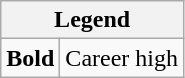<table class="wikitable mw-collapsible mw-collapsed">
<tr>
<th colspan="2">Legend</th>
</tr>
<tr>
<td><strong>Bold</strong></td>
<td>Career high</td>
</tr>
</table>
